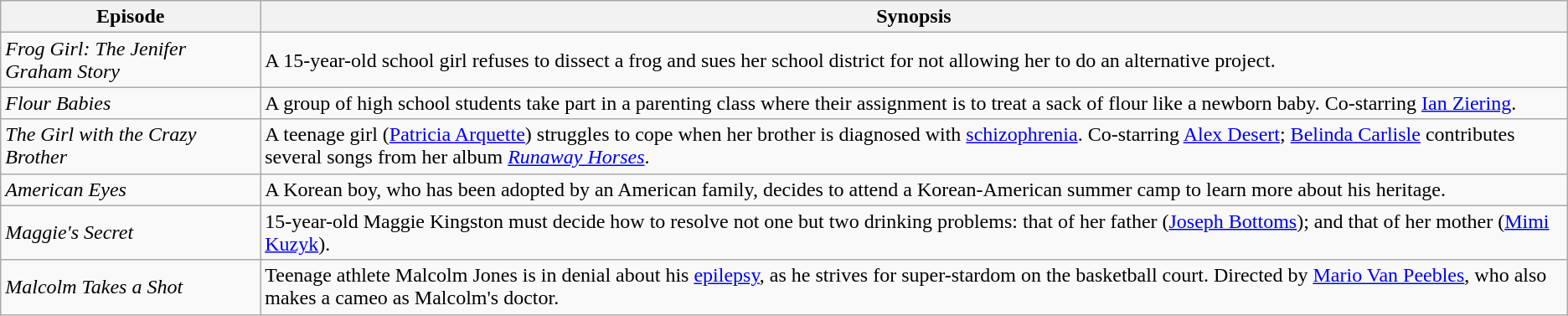<table class="wikitable sortable">
<tr>
<th>Episode</th>
<th>Synopsis</th>
</tr>
<tr>
<td><em>Frog Girl: The Jenifer Graham Story</em></td>
<td>A 15-year-old school girl refuses to dissect a frog and sues her school district for not allowing her to do an alternative project.</td>
</tr>
<tr>
<td><em>Flour Babies</em></td>
<td>A group of high school students take part in a parenting class where their assignment is to treat a sack of flour like a newborn baby. Co-starring <a href='#'>Ian Ziering</a>.</td>
</tr>
<tr>
<td><em>The Girl with the Crazy Brother</em></td>
<td>A teenage girl (<a href='#'>Patricia Arquette</a>) struggles to cope when her brother is diagnosed with <a href='#'>schizophrenia</a>. Co-starring <a href='#'>Alex Desert</a>; <a href='#'>Belinda Carlisle</a> contributes several songs from her album <em><a href='#'>Runaway Horses</a></em>.</td>
</tr>
<tr>
<td><em>American Eyes</em></td>
<td>A Korean boy, who has been adopted by an American family, decides to attend a Korean-American summer camp to learn more about his heritage.</td>
</tr>
<tr>
<td><em>Maggie's Secret</em></td>
<td>15-year-old Maggie Kingston must decide how to resolve not one but two drinking problems: that of her father (<a href='#'>Joseph Bottoms</a>); and that of her mother (<a href='#'>Mimi Kuzyk</a>).</td>
</tr>
<tr>
<td><em>Malcolm Takes a Shot</em></td>
<td>Teenage athlete Malcolm Jones is in denial about his <a href='#'>epilepsy</a>, as he strives for super-stardom on the basketball court. Directed by <a href='#'>Mario Van Peebles</a>, who also makes a cameo as Malcolm's doctor.</td>
</tr>
</table>
